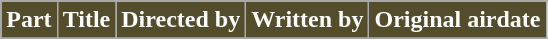<table class="wikitable plainrowheaders">
<tr>
</tr>
<tr>
<th style="background: #544d2c; color: #ffffff;">Part</th>
<th style="background: #544d2c; color: #ffffff;">Title</th>
<th style="background: #544d2c; color: #ffffff;">Directed by</th>
<th style="background: #544d2c; color: #ffffff;">Written by</th>
<th style="background: #544d2c; color: #ffffff;">Original airdate</th>
</tr>
<tr>
</tr>
</table>
